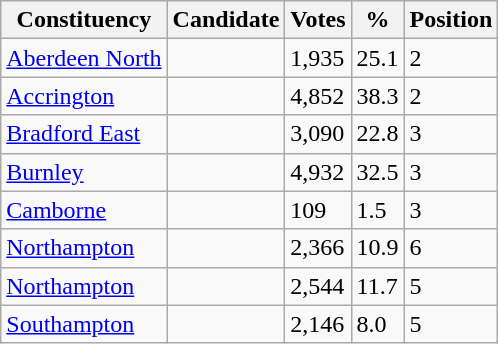<table class="wikitable sortable">
<tr>
<th>Constituency</th>
<th>Candidate</th>
<th>Votes</th>
<th>%</th>
<th>Position</th>
</tr>
<tr>
<td><a href='#'>Aberdeen North</a></td>
<td></td>
<td>1,935</td>
<td>25.1</td>
<td>2</td>
</tr>
<tr>
<td><a href='#'>Accrington</a></td>
<td></td>
<td>4,852</td>
<td>38.3</td>
<td>2</td>
</tr>
<tr>
<td><a href='#'>Bradford East</a></td>
<td></td>
<td>3,090</td>
<td>22.8</td>
<td>3</td>
</tr>
<tr>
<td><a href='#'>Burnley</a></td>
<td></td>
<td>4,932</td>
<td>32.5</td>
<td>3</td>
</tr>
<tr>
<td><a href='#'>Camborne</a></td>
<td></td>
<td>109</td>
<td>1.5</td>
<td>3</td>
</tr>
<tr>
<td><a href='#'>Northampton</a></td>
<td></td>
<td>2,366</td>
<td>10.9</td>
<td>6</td>
</tr>
<tr>
<td><a href='#'>Northampton</a></td>
<td></td>
<td>2,544</td>
<td>11.7</td>
<td>5</td>
</tr>
<tr>
<td><a href='#'>Southampton</a></td>
<td></td>
<td>2,146</td>
<td>8.0</td>
<td>5</td>
</tr>
</table>
